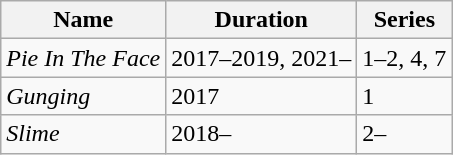<table class="wikitable">
<tr>
<th>Name</th>
<th>Duration</th>
<th>Series</th>
</tr>
<tr>
<td><em>Pie In The Face</em></td>
<td>2017–2019, 2021–</td>
<td>1–2, 4, 7</td>
</tr>
<tr>
<td><em>Gunging</em></td>
<td>2017</td>
<td>1</td>
</tr>
<tr>
<td><em>Slime</em></td>
<td>2018–</td>
<td>2–</td>
</tr>
</table>
